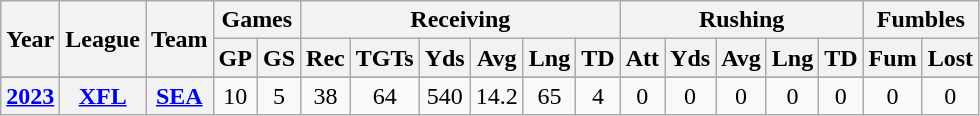<table class="wikitable" style="text-align: center;">
<tr>
<th rowspan="2">Year</th>
<th rowspan="2">League</th>
<th rowspan="2">Team</th>
<th colspan="2">Games</th>
<th colspan="6">Receiving</th>
<th colspan="5">Rushing</th>
<th colspan="2">Fumbles</th>
</tr>
<tr>
<th>GP</th>
<th>GS</th>
<th>Rec</th>
<th>TGTs</th>
<th>Yds</th>
<th>Avg</th>
<th>Lng</th>
<th>TD</th>
<th>Att</th>
<th>Yds</th>
<th>Avg</th>
<th>Lng</th>
<th>TD</th>
<th>Fum</th>
<th>Lost</th>
</tr>
<tr>
</tr>
<tr align=center>
<th><a href='#'>2023</a></th>
<th><a href='#'>XFL</a></th>
<th><a href='#'>SEA</a></th>
<td>10</td>
<td>5</td>
<td>38</td>
<td>64</td>
<td>540</td>
<td>14.2</td>
<td>65</td>
<td>4</td>
<td>0</td>
<td>0</td>
<td>0</td>
<td>0</td>
<td>0</td>
<td>0</td>
<td>0</td>
</tr>
</table>
